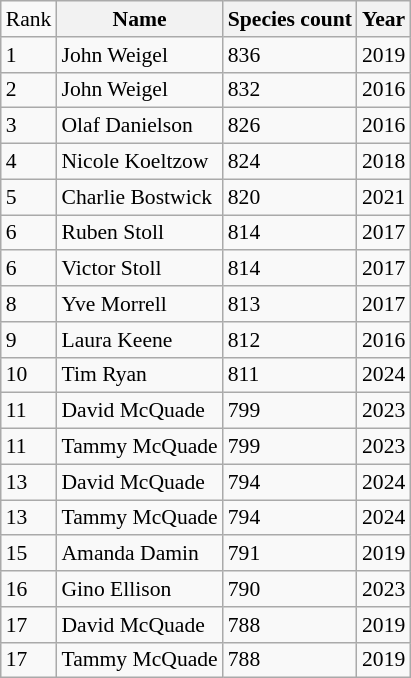<table class="wikitable sortable" style="font-size:90%" style="text-align:center">
<tr>
<td>Rank</td>
<th>Name</th>
<th>Species count</th>
<th>Year</th>
</tr>
<tr>
<td>1</td>
<td>John Weigel</td>
<td>836</td>
<td>2019</td>
</tr>
<tr>
<td>2</td>
<td>John Weigel</td>
<td>832</td>
<td>2016</td>
</tr>
<tr>
<td>3</td>
<td>Olaf Danielson</td>
<td>826</td>
<td>2016</td>
</tr>
<tr>
<td>4</td>
<td>Nicole Koeltzow</td>
<td>824</td>
<td>2018</td>
</tr>
<tr>
<td>5</td>
<td>Charlie Bostwick</td>
<td>820</td>
<td>2021</td>
</tr>
<tr>
<td>6</td>
<td>Ruben Stoll</td>
<td>814</td>
<td>2017</td>
</tr>
<tr>
<td>6</td>
<td>Victor Stoll</td>
<td>814</td>
<td>2017</td>
</tr>
<tr>
<td>8</td>
<td>Yve Morrell</td>
<td>813</td>
<td>2017</td>
</tr>
<tr>
<td>9</td>
<td>Laura Keene</td>
<td>812</td>
<td>2016</td>
</tr>
<tr>
<td>10</td>
<td>Tim Ryan</td>
<td>811</td>
<td>2024</td>
</tr>
<tr>
<td>11</td>
<td>David McQuade</td>
<td>799</td>
<td>2023</td>
</tr>
<tr>
<td>11</td>
<td>Tammy McQuade</td>
<td>799</td>
<td>2023</td>
</tr>
<tr>
<td>13</td>
<td>David McQuade</td>
<td>794</td>
<td>2024</td>
</tr>
<tr>
<td>13</td>
<td>Tammy McQuade</td>
<td>794</td>
<td>2024</td>
</tr>
<tr>
<td>15</td>
<td>Amanda Damin</td>
<td>791</td>
<td>2019</td>
</tr>
<tr>
<td>16</td>
<td>Gino Ellison</td>
<td>790</td>
<td>2023</td>
</tr>
<tr>
<td>17</td>
<td>David McQuade</td>
<td>788</td>
<td>2019</td>
</tr>
<tr>
<td>17</td>
<td>Tammy McQuade</td>
<td>788</td>
<td>2019</td>
</tr>
</table>
